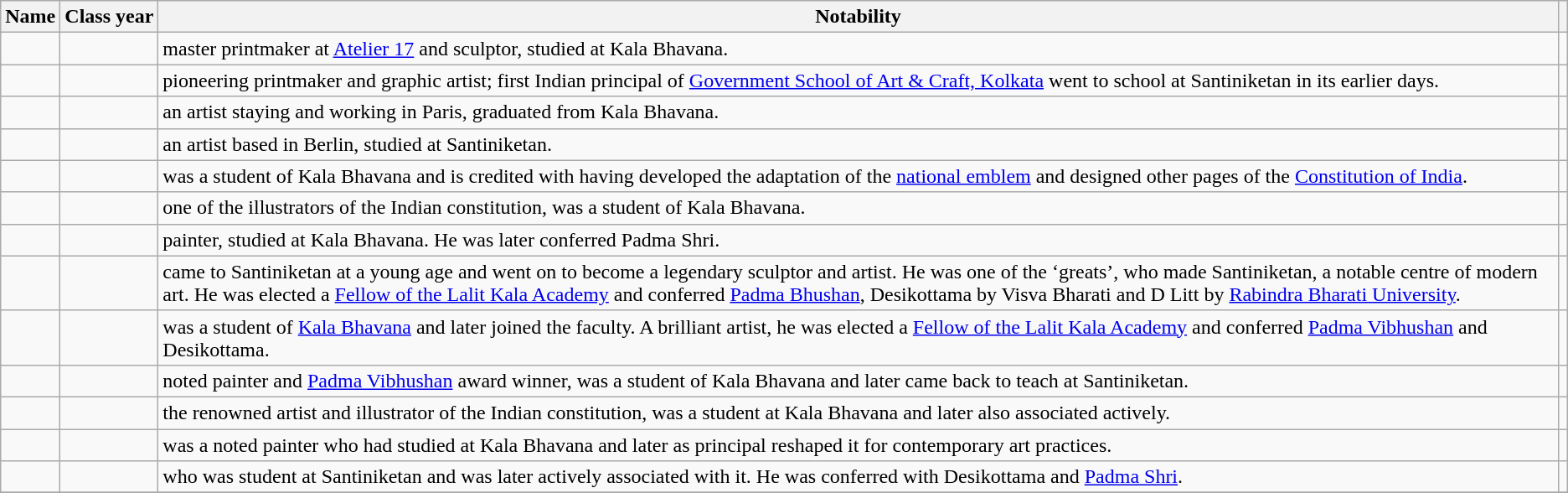<table class="wikitable sortable">
<tr>
<th>Name</th>
<th data-sort-type="isoDate">Class year</th>
<th class="unsortable">Notability</th>
<th class="unsortable"></th>
</tr>
<tr>
<td></td>
<td style="text-align:center;"></td>
<td>master printmaker at <a href='#'>Atelier 17</a> and sculptor, studied at Kala Bhavana.</td>
<td style="text-align:center;"></td>
</tr>
<tr>
<td></td>
<td style="text-align:center;"></td>
<td>pioneering printmaker and graphic artist; first Indian principal of <a href='#'>Government School of Art & Craft, Kolkata</a> went to school at Santiniketan in its earlier days.</td>
<td style="text-align:center;"></td>
</tr>
<tr>
<td></td>
<td style="text-align:center;"></td>
<td>an artist staying and working in Paris, graduated from Kala Bhavana.</td>
<td style="text-align:center;"></td>
</tr>
<tr>
<td></td>
<td style="text-align:center;"></td>
<td>an artist based in Berlin, studied at Santiniketan.</td>
<td style="text-align:center;"></td>
</tr>
<tr>
<td></td>
<td style="text-align:center;"></td>
<td>was a student of Kala Bhavana and is credited with having developed the adaptation of the <a href='#'>national emblem</a> and designed other pages of the <a href='#'>Constitution of India</a>.</td>
<td style="text-align:center;"></td>
</tr>
<tr>
<td></td>
<td style="text-align:center;"></td>
<td>one of the illustrators of the Indian constitution, was a student of Kala Bhavana.</td>
<td style="text-align:center;"></td>
</tr>
<tr>
<td></td>
<td style="text-align:center;"></td>
<td>painter, studied at Kala Bhavana. He was later conferred Padma Shri.</td>
<td style="text-align:center;"></td>
</tr>
<tr>
<td></td>
<td style="text-align:center;"></td>
<td>came to Santiniketan at a young age and went on to become a legendary sculptor and artist. He was one of the ‘greats’, who made Santiniketan, a notable centre of modern art. He was elected a <a href='#'>Fellow of the Lalit Kala Academy</a> and conferred <a href='#'>Padma Bhushan</a>, Desikottama by Visva Bharati and D Litt by <a href='#'>Rabindra Bharati University</a>.</td>
<td style="text-align:center;"></td>
</tr>
<tr>
<td></td>
<td style="text-align:center;"></td>
<td>was a student of <a href='#'>Kala Bhavana</a> and later joined the faculty. A brilliant artist, he was elected a <a href='#'>Fellow of the Lalit Kala Academy</a> and conferred <a href='#'>Padma Vibhushan</a> and Desikottama.</td>
<td style="text-align:center;"></td>
</tr>
<tr>
<td></td>
<td style="text-align:center;"></td>
<td>noted painter and <a href='#'>Padma Vibhushan</a> award winner, was a student of Kala Bhavana and later came back to teach at Santiniketan.</td>
<td style="text-align:center;"></td>
</tr>
<tr>
<td></td>
<td style="text-align:center;"></td>
<td>the renowned artist and illustrator of the Indian constitution, was a student at Kala Bhavana and later also associated actively.</td>
<td style="text-align:center;"></td>
</tr>
<tr>
<td></td>
<td style="text-align:center;"></td>
<td>was a noted painter who had studied at Kala Bhavana and later as principal reshaped it for contemporary art practices.</td>
<td style="text-align:center;"></td>
</tr>
<tr>
<td></td>
<td style="text-align:center;"></td>
<td>who was student at Santiniketan and was later actively associated with it. He was conferred with Desikottama and <a href='#'>Padma Shri</a>.</td>
<td style="text-align:center;"></td>
</tr>
<tr>
</tr>
</table>
